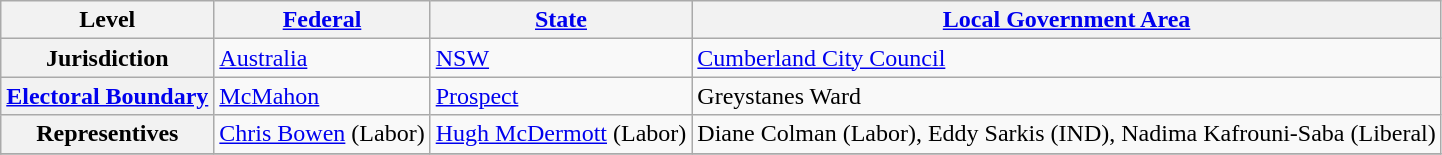<table class="wikitable">
<tr>
<th>Level</th>
<th><a href='#'>Federal</a></th>
<th><a href='#'>State</a></th>
<th><a href='#'>Local Government Area</a></th>
</tr>
<tr>
<th>Jurisdiction</th>
<td><a href='#'>Australia</a></td>
<td><a href='#'> NSW</a></td>
<td><a href='#'>Cumberland City Council</a></td>
</tr>
<tr>
<th><a href='#'> Electoral Boundary</a></th>
<td><a href='#'>McMahon</a></td>
<td><a href='#'> Prospect</a></td>
<td>Greystanes Ward</td>
</tr>
<tr>
<th>Representives</th>
<td><a href='#'>Chris Bowen</a> (Labor)</td>
<td><a href='#'>Hugh McDermott</a> (Labor)</td>
<td>Diane Colman (Labor), Eddy Sarkis (IND), Nadima Kafrouni-Saba (Liberal)</td>
</tr>
<tr>
</tr>
</table>
